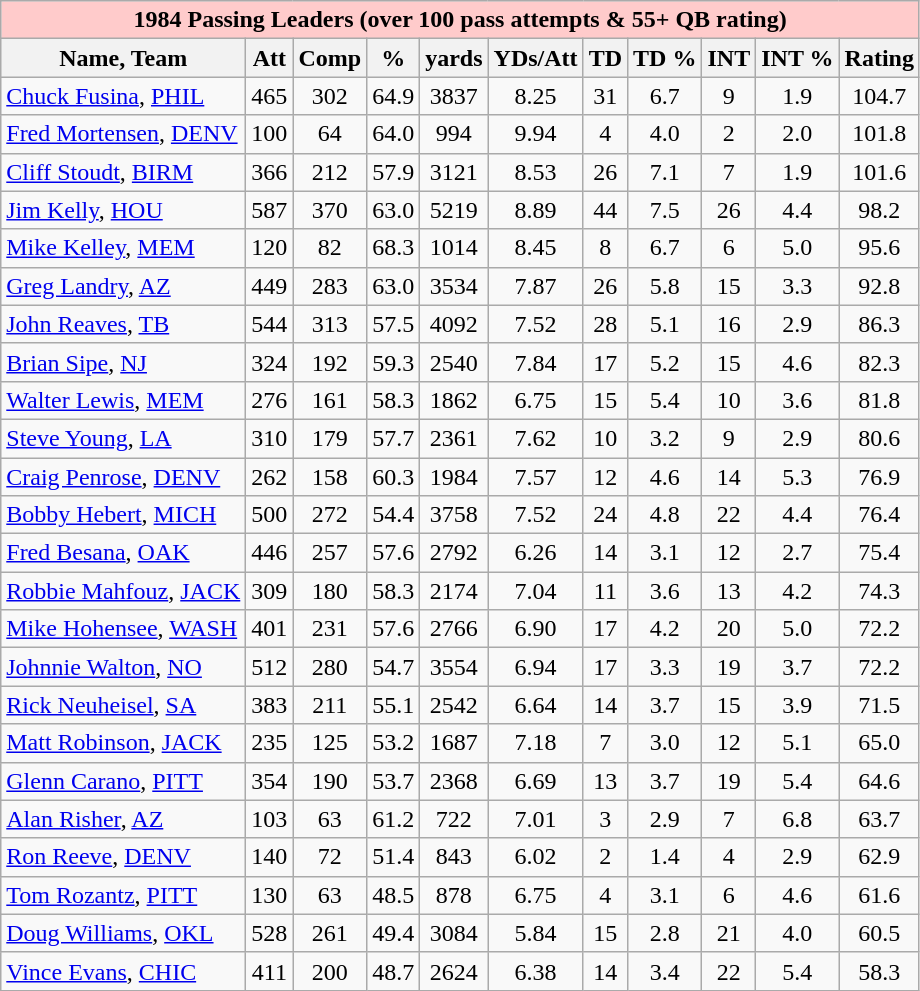<table class="wikitable">
<tr style="background:#ffcbcb;">
<td colspan="11" style="text-align:center;"><strong>1984 Passing Leaders (over 100 pass attempts & 55+ QB rating)</strong></td>
</tr>
<tr style="background:#efefef;">
<th>Name, Team</th>
<th>Att</th>
<th>Comp</th>
<th>%</th>
<th>yards</th>
<th>YDs/Att</th>
<th>TD</th>
<th>TD %</th>
<th>INT</th>
<th>INT %</th>
<th>Rating</th>
</tr>
<tr style="text-align:center;">
<td align="left"><a href='#'>Chuck Fusina</a>, <a href='#'>PHIL</a></td>
<td>465</td>
<td>302</td>
<td>64.9</td>
<td>3837</td>
<td>8.25</td>
<td>31</td>
<td>6.7</td>
<td>9</td>
<td>1.9</td>
<td>104.7</td>
</tr>
<tr style="text-align:center;">
<td align="left"><a href='#'>Fred Mortensen</a>, <a href='#'>DENV</a></td>
<td>100</td>
<td>64</td>
<td>64.0</td>
<td>994</td>
<td>9.94</td>
<td>4</td>
<td>4.0</td>
<td>2</td>
<td>2.0</td>
<td>101.8</td>
</tr>
<tr style="text-align:center;">
<td align="left"><a href='#'>Cliff Stoudt</a>, <a href='#'>BIRM</a></td>
<td>366</td>
<td>212</td>
<td>57.9</td>
<td>3121</td>
<td>8.53</td>
<td>26</td>
<td>7.1</td>
<td>7</td>
<td>1.9</td>
<td>101.6</td>
</tr>
<tr style="text-align:center;">
<td align="left"><a href='#'>Jim Kelly</a>, <a href='#'>HOU</a></td>
<td>587</td>
<td>370</td>
<td>63.0</td>
<td>5219</td>
<td>8.89</td>
<td>44</td>
<td>7.5</td>
<td>26</td>
<td>4.4</td>
<td>98.2</td>
</tr>
<tr style="text-align:center;">
<td align="left"><a href='#'>Mike Kelley</a>, <a href='#'>MEM</a></td>
<td>120</td>
<td>82</td>
<td>68.3</td>
<td>1014</td>
<td>8.45</td>
<td>8</td>
<td>6.7</td>
<td>6</td>
<td>5.0</td>
<td>95.6</td>
</tr>
<tr style="text-align:center;">
<td align="left"><a href='#'>Greg Landry</a>, <a href='#'>AZ</a></td>
<td>449</td>
<td>283</td>
<td>63.0</td>
<td>3534</td>
<td>7.87</td>
<td>26</td>
<td>5.8</td>
<td>15</td>
<td>3.3</td>
<td>92.8</td>
</tr>
<tr style="text-align:center;">
<td align="left"><a href='#'>John Reaves</a>, <a href='#'>TB</a></td>
<td>544</td>
<td>313</td>
<td>57.5</td>
<td>4092</td>
<td>7.52</td>
<td>28</td>
<td>5.1</td>
<td>16</td>
<td>2.9</td>
<td>86.3</td>
</tr>
<tr style="text-align:center;">
<td align="left"><a href='#'>Brian Sipe</a>, <a href='#'>NJ</a></td>
<td>324</td>
<td>192</td>
<td>59.3</td>
<td>2540</td>
<td>7.84</td>
<td>17</td>
<td>5.2</td>
<td>15</td>
<td>4.6</td>
<td>82.3</td>
</tr>
<tr style="text-align:center;">
<td align="left"><a href='#'>Walter Lewis</a>, <a href='#'>MEM</a></td>
<td>276</td>
<td>161</td>
<td>58.3</td>
<td>1862</td>
<td>6.75</td>
<td>15</td>
<td>5.4</td>
<td>10</td>
<td>3.6</td>
<td>81.8</td>
</tr>
<tr style="text-align:center;">
<td align="left"><a href='#'>Steve Young</a>, <a href='#'>LA</a></td>
<td>310</td>
<td>179</td>
<td>57.7</td>
<td>2361</td>
<td>7.62</td>
<td>10</td>
<td>3.2</td>
<td>9</td>
<td>2.9</td>
<td>80.6</td>
</tr>
<tr style="text-align:center;">
<td align="left"><a href='#'>Craig Penrose</a>, <a href='#'>DENV</a></td>
<td>262</td>
<td>158</td>
<td>60.3</td>
<td>1984</td>
<td>7.57</td>
<td>12</td>
<td>4.6</td>
<td>14</td>
<td>5.3</td>
<td>76.9</td>
</tr>
<tr style="text-align:center;">
<td align="left"><a href='#'>Bobby Hebert</a>, <a href='#'>MICH</a></td>
<td>500</td>
<td>272</td>
<td>54.4</td>
<td>3758</td>
<td>7.52</td>
<td>24</td>
<td>4.8</td>
<td>22</td>
<td>4.4</td>
<td>76.4</td>
</tr>
<tr style="text-align:center;">
<td align="left"><a href='#'>Fred Besana</a>, <a href='#'>OAK</a></td>
<td>446</td>
<td>257</td>
<td>57.6</td>
<td>2792</td>
<td>6.26</td>
<td>14</td>
<td>3.1</td>
<td>12</td>
<td>2.7</td>
<td>75.4</td>
</tr>
<tr style="text-align:center;">
<td align="left"><a href='#'>Robbie Mahfouz</a>, <a href='#'>JACK</a></td>
<td>309</td>
<td>180</td>
<td>58.3</td>
<td>2174</td>
<td>7.04</td>
<td>11</td>
<td>3.6</td>
<td>13</td>
<td>4.2</td>
<td>74.3</td>
</tr>
<tr style="text-align:center;">
<td align="left"><a href='#'>Mike Hohensee</a>, <a href='#'>WASH</a></td>
<td>401</td>
<td>231</td>
<td>57.6</td>
<td>2766</td>
<td>6.90</td>
<td>17</td>
<td>4.2</td>
<td>20</td>
<td>5.0</td>
<td>72.2</td>
</tr>
<tr style="text-align:center;">
<td align="left"><a href='#'>Johnnie Walton</a>, <a href='#'>NO</a></td>
<td>512</td>
<td>280</td>
<td>54.7</td>
<td>3554</td>
<td>6.94</td>
<td>17</td>
<td>3.3</td>
<td>19</td>
<td>3.7</td>
<td>72.2</td>
</tr>
<tr style="text-align:center;">
<td align="left"><a href='#'>Rick Neuheisel</a>, <a href='#'>SA</a></td>
<td>383</td>
<td>211</td>
<td>55.1</td>
<td>2542</td>
<td>6.64</td>
<td>14</td>
<td>3.7</td>
<td>15</td>
<td>3.9</td>
<td>71.5</td>
</tr>
<tr style="text-align:center;">
<td align="left"><a href='#'>Matt Robinson</a>, <a href='#'>JACK</a></td>
<td>235</td>
<td>125</td>
<td>53.2</td>
<td>1687</td>
<td>7.18</td>
<td>7</td>
<td>3.0</td>
<td>12</td>
<td>5.1</td>
<td>65.0</td>
</tr>
<tr style="text-align:center;">
<td align="left"><a href='#'>Glenn Carano</a>, <a href='#'>PITT</a></td>
<td>354</td>
<td>190</td>
<td>53.7</td>
<td>2368</td>
<td>6.69</td>
<td>13</td>
<td>3.7</td>
<td>19</td>
<td>5.4</td>
<td>64.6</td>
</tr>
<tr style="text-align:center;">
<td align="left"><a href='#'>Alan Risher</a>, <a href='#'>AZ</a></td>
<td>103</td>
<td>63</td>
<td>61.2</td>
<td>722</td>
<td>7.01</td>
<td>3</td>
<td>2.9</td>
<td>7</td>
<td>6.8</td>
<td>63.7</td>
</tr>
<tr style="text-align:center;">
<td align="left"><a href='#'>Ron Reeve</a>, <a href='#'>DENV</a></td>
<td>140</td>
<td>72</td>
<td>51.4</td>
<td>843</td>
<td>6.02</td>
<td>2</td>
<td>1.4</td>
<td>4</td>
<td>2.9</td>
<td>62.9</td>
</tr>
<tr style="text-align:center;">
<td align="left"><a href='#'>Tom Rozantz</a>, <a href='#'>PITT</a></td>
<td>130</td>
<td>63</td>
<td>48.5</td>
<td>878</td>
<td>6.75</td>
<td>4</td>
<td>3.1</td>
<td>6</td>
<td>4.6</td>
<td>61.6</td>
</tr>
<tr style="text-align:center;">
<td align="left"><a href='#'>Doug Williams</a>, <a href='#'>OKL</a></td>
<td>528</td>
<td>261</td>
<td>49.4</td>
<td>3084</td>
<td>5.84</td>
<td>15</td>
<td>2.8</td>
<td>21</td>
<td>4.0</td>
<td>60.5</td>
</tr>
<tr style="text-align:center;">
<td align="left"><a href='#'>Vince Evans</a>, <a href='#'>CHIC</a></td>
<td>411</td>
<td>200</td>
<td>48.7</td>
<td>2624</td>
<td>6.38</td>
<td>14</td>
<td>3.4</td>
<td>22</td>
<td>5.4</td>
<td>58.3</td>
</tr>
</table>
